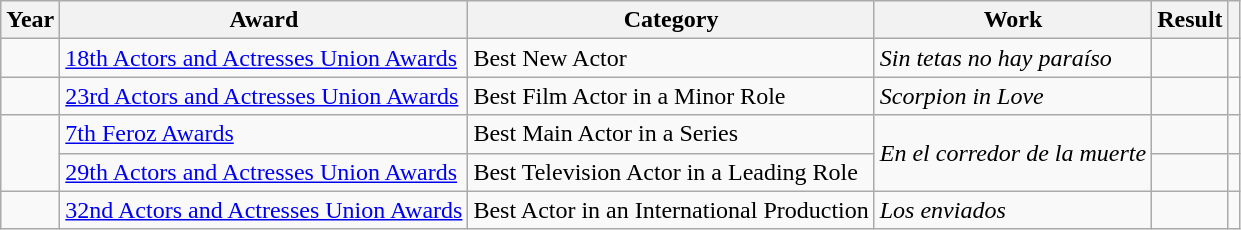<table class="wikitable sortable plainrowheaders">
<tr>
<th>Year</th>
<th>Award</th>
<th>Category</th>
<th>Work</th>
<th>Result</th>
<th scope="col" class="unsortable"></th>
</tr>
<tr>
<td></td>
<td><a href='#'>18th Actors and Actresses Union Awards</a></td>
<td>Best New Actor</td>
<td><em>Sin tetas no hay paraíso</em></td>
<td></td>
<td></td>
</tr>
<tr>
<td></td>
<td><a href='#'>23rd Actors and Actresses Union Awards</a></td>
<td>Best Film Actor in a Minor Role</td>
<td><em>Scorpion in Love</em></td>
<td></td>
<td></td>
</tr>
<tr>
<td rowspan = "2"></td>
<td><a href='#'>7th Feroz Awards</a></td>
<td>Best Main Actor in a Series</td>
<td rowspan = "2"><em>En el corredor de la muerte</em></td>
<td></td>
<td></td>
</tr>
<tr>
<td><a href='#'>29th Actors and Actresses Union Awards</a></td>
<td>Best Television Actor in a Leading Role</td>
<td></td>
<td></td>
</tr>
<tr>
<td></td>
<td><a href='#'>32nd Actors and Actresses Union Awards</a></td>
<td>Best Actor in an International Production</td>
<td><em>Los enviados</em></td>
<td></td>
<td></td>
</tr>
</table>
